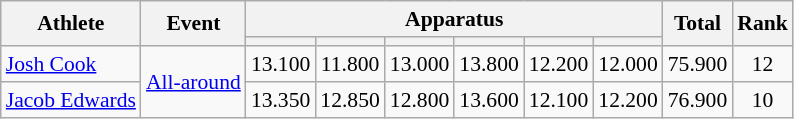<table class=wikitable style=font-size:90%;text-align:center>
<tr>
<th rowspan=2>Athlete</th>
<th rowspan=2>Event</th>
<th colspan=6>Apparatus</th>
<th rowspan=2>Total</th>
<th rowspan=2>Rank</th>
</tr>
<tr style=font-size:95%>
<th></th>
<th></th>
<th></th>
<th></th>
<th></th>
<th></th>
</tr>
<tr>
<td align=left><a href='#'>Josh Cook</a></td>
<td align=left rowspan=2><a href='#'>All-around</a></td>
<td>13.100</td>
<td>11.800</td>
<td>13.000</td>
<td>13.800</td>
<td>12.200</td>
<td>12.000</td>
<td>75.900</td>
<td>12</td>
</tr>
<tr>
<td align=left><a href='#'>Jacob Edwards</a></td>
<td>13.350</td>
<td>12.850</td>
<td>12.800</td>
<td>13.600</td>
<td>12.100</td>
<td>12.200</td>
<td>76.900</td>
<td>10</td>
</tr>
</table>
